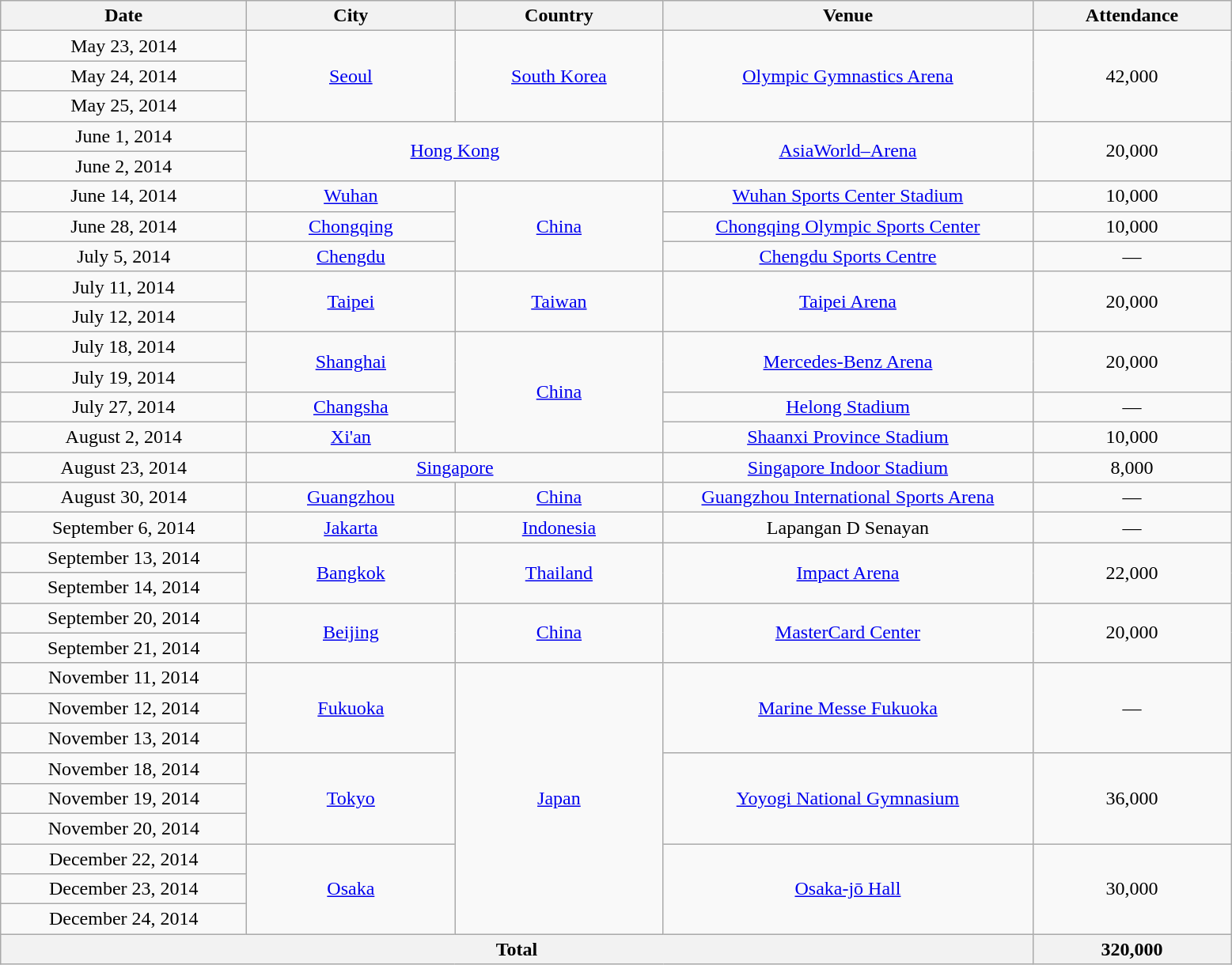<table class="wikitable" style="text-align:center;">
<tr>
<th scope="col" style="width:12.5em;">Date</th>
<th scope="col" style="width:10.5em;">City</th>
<th scope="col" style="width:10.5em;">Country</th>
<th scope="col" style="width:19em;">Venue</th>
<th scope="col" style="width:10em;">Attendance</th>
</tr>
<tr>
<td>May 23, 2014</td>
<td rowspan=3><a href='#'>Seoul</a></td>
<td align="center" rowspan=3><a href='#'>South Korea</a></td>
<td rowspan=3><a href='#'>Olympic Gymnastics Arena</a></td>
<td rowspan="3">42,000</td>
</tr>
<tr>
<td>May 24, 2014</td>
</tr>
<tr>
<td>May 25, 2014</td>
</tr>
<tr>
<td>June 1, 2014</td>
<td rowspan=2 colspan="2"><a href='#'>Hong Kong</a></td>
<td rowspan=2><a href='#'>AsiaWorld–Arena</a></td>
<td rowspan="2">20,000</td>
</tr>
<tr>
<td>June 2, 2014</td>
</tr>
<tr>
<td>June 14, 2014</td>
<td rowspan=1><a href='#'>Wuhan</a></td>
<td align="center" rowspan=3><a href='#'>China</a></td>
<td rowspan=1><a href='#'>Wuhan Sports Center Stadium</a></td>
<td>10,000</td>
</tr>
<tr>
<td>June 28, 2014</td>
<td rowspan=1><a href='#'>Chongqing</a></td>
<td rowspan=1><a href='#'>Chongqing Olympic Sports Center</a></td>
<td>10,000</td>
</tr>
<tr>
<td>July 5, 2014</td>
<td rowspan=1><a href='#'>Chengdu</a></td>
<td rowspan=1><a href='#'>Chengdu Sports Centre</a></td>
<td>—</td>
</tr>
<tr>
<td>July 11, 2014</td>
<td rowspan=2><a href='#'>Taipei</a></td>
<td align="center" rowspan=2><a href='#'>Taiwan</a></td>
<td rowspan=2><a href='#'>Taipei Arena</a></td>
<td rowspan="2">20,000</td>
</tr>
<tr>
<td>July 12, 2014</td>
</tr>
<tr>
<td>July 18, 2014</td>
<td rowspan=2><a href='#'>Shanghai</a></td>
<td align="center" rowspan=4><a href='#'>China</a></td>
<td rowspan=2><a href='#'>Mercedes-Benz Arena</a></td>
<td rowspan="2">20,000</td>
</tr>
<tr>
<td>July 19, 2014</td>
</tr>
<tr>
<td>July 27, 2014</td>
<td rowspan=1><a href='#'>Changsha</a></td>
<td rowspan=1><a href='#'>Helong Stadium</a></td>
<td>—</td>
</tr>
<tr>
<td>August 2, 2014</td>
<td rowspan=1><a href='#'>Xi'an</a></td>
<td rowspan=1><a href='#'>Shaanxi Province Stadium</a></td>
<td>10,000</td>
</tr>
<tr>
<td>August 23, 2014</td>
<td colspan="2"><a href='#'>Singapore</a></td>
<td rowspan=1><a href='#'>Singapore Indoor Stadium</a></td>
<td>8,000</td>
</tr>
<tr>
<td>August 30, 2014</td>
<td rowspan=1><a href='#'>Guangzhou</a></td>
<td align="center" rowspan=1><a href='#'>China</a></td>
<td rowspan=1><a href='#'>Guangzhou International Sports Arena</a></td>
<td>—</td>
</tr>
<tr>
<td>September 6, 2014</td>
<td rowspan=1><a href='#'>Jakarta</a></td>
<td align="center" rowspan=1><a href='#'>Indonesia</a></td>
<td rowspan=1>Lapangan D Senayan</td>
<td>—</td>
</tr>
<tr>
<td>September 13, 2014</td>
<td rowspan=2><a href='#'>Bangkok</a></td>
<td align="center" rowspan=2><a href='#'>Thailand</a></td>
<td rowspan=2><a href='#'>Impact Arena</a></td>
<td rowspan="2">22,000</td>
</tr>
<tr>
<td>September 14, 2014</td>
</tr>
<tr>
<td>September 20, 2014</td>
<td rowspan=2><a href='#'>Beijing</a></td>
<td align="center" rowspan=2><a href='#'>China</a></td>
<td rowspan=2><a href='#'>MasterCard Center</a></td>
<td rowspan="2">20,000</td>
</tr>
<tr>
<td>September 21, 2014</td>
</tr>
<tr>
<td>November 11, 2014</td>
<td rowspan=3><a href='#'>Fukuoka</a></td>
<td align="center" rowspan=9><a href='#'>Japan</a></td>
<td rowspan=3><a href='#'>Marine Messe Fukuoka</a></td>
<td rowspan="3">—</td>
</tr>
<tr>
<td>November 12, 2014</td>
</tr>
<tr>
<td>November 13, 2014</td>
</tr>
<tr>
<td>November 18, 2014</td>
<td rowspan=3><a href='#'>Tokyo</a></td>
<td rowspan=3><a href='#'>Yoyogi National Gymnasium</a></td>
<td rowspan="3">36,000</td>
</tr>
<tr>
<td>November 19, 2014</td>
</tr>
<tr>
<td>November 20, 2014</td>
</tr>
<tr>
<td>December 22, 2014</td>
<td rowspan=3><a href='#'>Osaka</a></td>
<td rowspan=3><a href='#'>Osaka-jō Hall</a></td>
<td rowspan="3">30,000</td>
</tr>
<tr>
<td>December 23, 2014</td>
</tr>
<tr>
<td>December 24, 2014</td>
</tr>
<tr>
<th colspan="4">Total</th>
<th>320,000</th>
</tr>
</table>
